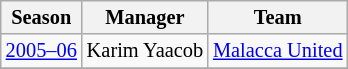<table class="wikitable" style="font-size: 85%;">
<tr>
<th>Season</th>
<th>Manager</th>
<th>Team</th>
</tr>
<tr>
<td><a href='#'>2005–06</a></td>
<td> Karim Yaacob</td>
<td> <a href='#'>Malacca United</a></td>
</tr>
<tr>
</tr>
</table>
